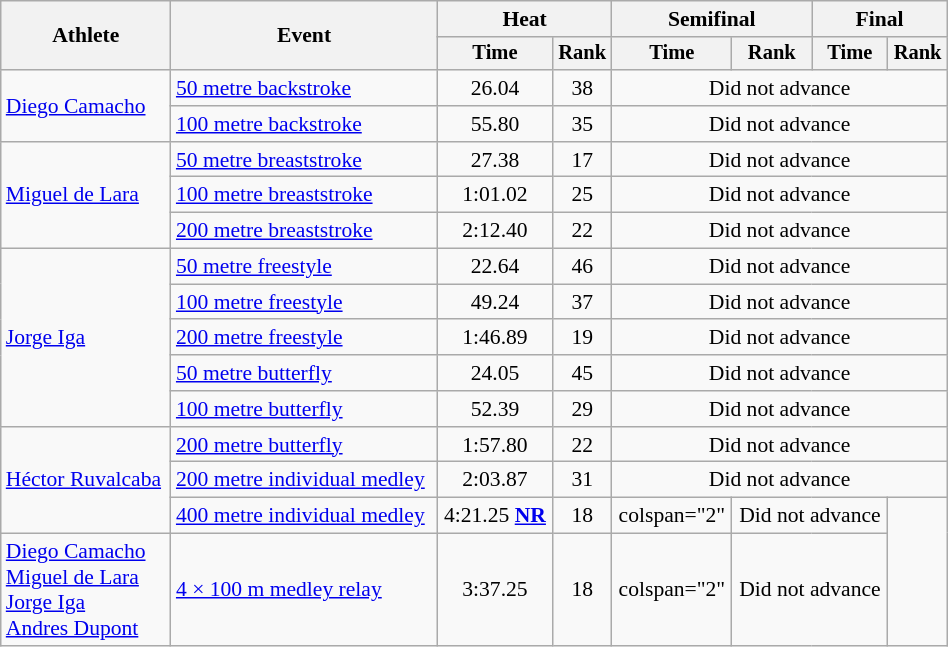<table class="wikitable" style="text-align:center; font-size:90%; width:50%;">
<tr>
<th rowspan="2">Athlete</th>
<th rowspan="2">Event</th>
<th colspan="2">Heat</th>
<th colspan="2">Semifinal</th>
<th colspan="2">Final</th>
</tr>
<tr style="font-size:95%">
<th>Time</th>
<th>Rank</th>
<th>Time</th>
<th>Rank</th>
<th>Time</th>
<th>Rank</th>
</tr>
<tr>
<td align=left rowspan=2><a href='#'>Diego Camacho</a></td>
<td align=left><a href='#'>50 metre backstroke</a></td>
<td>26.04</td>
<td>38</td>
<td colspan=4>Did not advance</td>
</tr>
<tr>
<td align=left><a href='#'>100 metre backstroke</a></td>
<td>55.80</td>
<td>35</td>
<td colspan=4>Did not advance</td>
</tr>
<tr align=center>
<td align=left rowspan=3><a href='#'>Miguel de Lara</a></td>
<td align=left><a href='#'>50 metre breaststroke</a></td>
<td>27.38</td>
<td>17</td>
<td colspan=4>Did not advance</td>
</tr>
<tr align=center>
<td align=left><a href='#'>100 metre breaststroke</a></td>
<td>1:01.02</td>
<td>25</td>
<td colspan=4>Did not advance</td>
</tr>
<tr align=center>
<td align=left><a href='#'>200 metre breaststroke</a></td>
<td>2:12.40</td>
<td>22</td>
<td colspan=4>Did not advance</td>
</tr>
<tr align=center>
<td align=left rowspan=5><a href='#'>Jorge Iga</a></td>
<td align=left><a href='#'>50 metre freestyle</a></td>
<td>22.64</td>
<td>46</td>
<td colspan=4>Did not advance</td>
</tr>
<tr align=center>
<td align=left><a href='#'>100 metre freestyle</a></td>
<td>49.24</td>
<td>37</td>
<td colspan=4>Did not advance</td>
</tr>
<tr align=center>
<td align=left><a href='#'>200 metre freestyle</a></td>
<td>1:46.89</td>
<td>19</td>
<td colspan=4>Did not advance</td>
</tr>
<tr align=center>
<td align=left><a href='#'>50 metre butterfly</a></td>
<td>24.05</td>
<td>45</td>
<td colspan=4>Did not advance</td>
</tr>
<tr align=center>
<td align=left><a href='#'>100 metre butterfly</a></td>
<td>52.39</td>
<td>29</td>
<td colspan=4>Did not advance</td>
</tr>
<tr align=center>
<td align=left rowspan="3"><a href='#'>Héctor Ruvalcaba</a></td>
<td align=left><a href='#'>200 metre butterfly</a></td>
<td>1:57.80</td>
<td>22</td>
<td colspan=4>Did not advance</td>
</tr>
<tr align=center>
<td align=left><a href='#'>200 metre individual medley</a></td>
<td>2:03.87</td>
<td>31</td>
<td colspan=4>Did not advance</td>
</tr>
<tr align=center>
<td align=left><a href='#'>400 metre individual medley</a></td>
<td>4:21.25 <strong><a href='#'>NR</a></strong></td>
<td>18</td>
<td>colspan="2" </td>
<td colspan="2">Did not advance</td>
</tr>
<tr>
<td align=left><a href='#'>Diego Camacho</a> <br><a href='#'>Miguel de Lara</a> <br><a href='#'>Jorge Iga</a><br><a href='#'>Andres Dupont</a></td>
<td align=left><a href='#'>4 × 100 m medley relay</a></td>
<td>3:37.25</td>
<td>18</td>
<td>colspan="2" </td>
<td colspan=2>Did not advance</td>
</tr>
</table>
